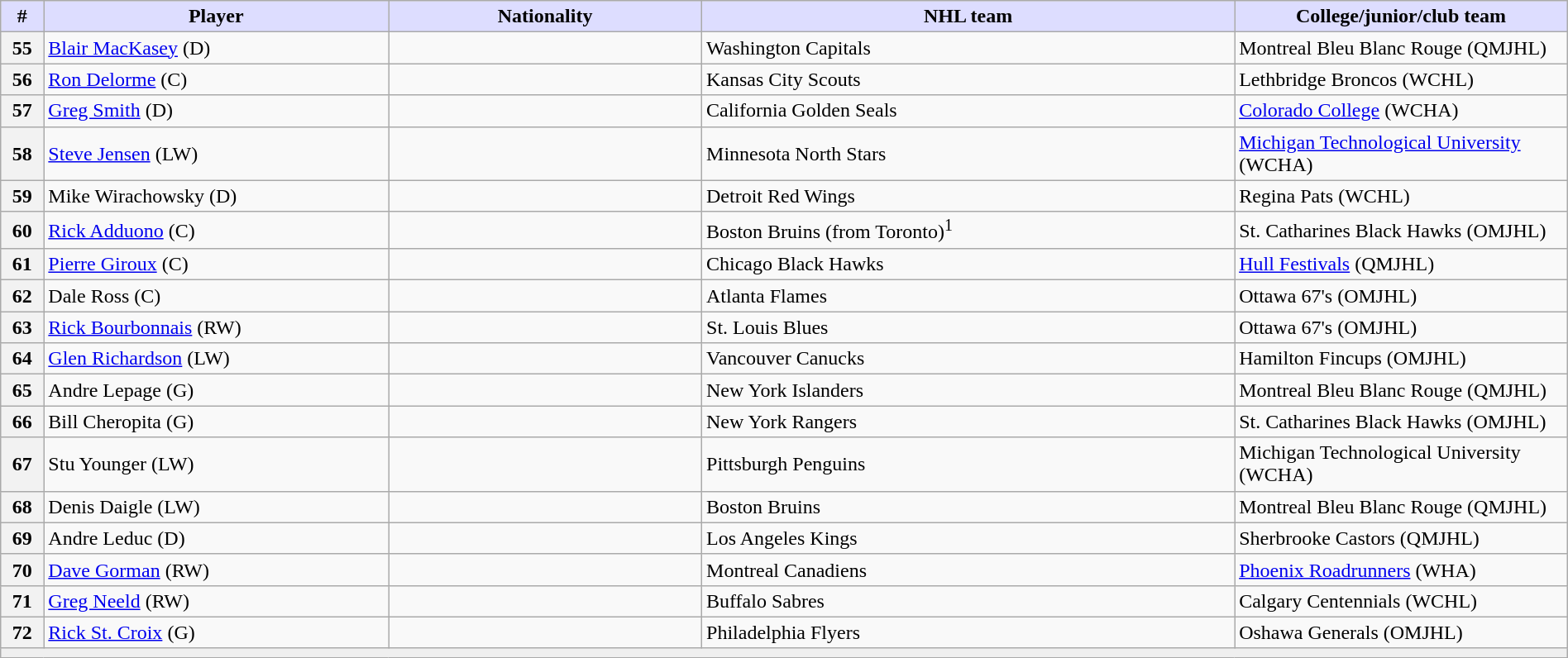<table class="wikitable" style="width: 100%">
<tr>
<th style="background:#ddf; width:2.75%;">#</th>
<th style="background:#ddf; width:22.0%;">Player</th>
<th style="background:#ddf; width:20.0%;">Nationality</th>
<th style="background:#ddf; width:34.0%;">NHL team</th>
<th style="background:#ddf; width:100.0%;">College/junior/club team</th>
</tr>
<tr>
<th>55</th>
<td><a href='#'>Blair MacKasey</a> (D)</td>
<td></td>
<td>Washington Capitals</td>
<td>Montreal Bleu Blanc Rouge (QMJHL)</td>
</tr>
<tr>
<th>56</th>
<td><a href='#'>Ron Delorme</a> (C)</td>
<td></td>
<td>Kansas City Scouts</td>
<td>Lethbridge Broncos (WCHL)</td>
</tr>
<tr>
<th>57</th>
<td><a href='#'>Greg Smith</a> (D)</td>
<td></td>
<td>California Golden Seals</td>
<td><a href='#'>Colorado College</a> (WCHA)</td>
</tr>
<tr>
<th>58</th>
<td><a href='#'>Steve Jensen</a> (LW)</td>
<td></td>
<td>Minnesota North Stars</td>
<td><a href='#'>Michigan Technological University</a> (WCHA)</td>
</tr>
<tr>
<th>59</th>
<td>Mike Wirachowsky (D)</td>
<td></td>
<td>Detroit Red Wings</td>
<td>Regina Pats (WCHL)</td>
</tr>
<tr>
<th>60</th>
<td><a href='#'>Rick Adduono</a> (C)</td>
<td></td>
<td>Boston Bruins (from Toronto)<sup>1</sup></td>
<td>St. Catharines Black Hawks (OMJHL)</td>
</tr>
<tr>
<th>61</th>
<td><a href='#'>Pierre Giroux</a> (C)</td>
<td></td>
<td>Chicago Black Hawks</td>
<td><a href='#'>Hull Festivals</a> (QMJHL)</td>
</tr>
<tr>
<th>62</th>
<td>Dale Ross (C)</td>
<td></td>
<td>Atlanta Flames</td>
<td>Ottawa 67's (OMJHL)</td>
</tr>
<tr>
<th>63</th>
<td><a href='#'>Rick Bourbonnais</a> (RW)</td>
<td></td>
<td>St. Louis Blues</td>
<td>Ottawa 67's (OMJHL)</td>
</tr>
<tr>
<th>64</th>
<td><a href='#'>Glen Richardson</a> (LW)</td>
<td></td>
<td>Vancouver Canucks</td>
<td>Hamilton Fincups (OMJHL)</td>
</tr>
<tr>
<th>65</th>
<td>Andre Lepage (G)</td>
<td></td>
<td>New York Islanders</td>
<td>Montreal Bleu Blanc Rouge (QMJHL)</td>
</tr>
<tr>
<th>66</th>
<td>Bill Cheropita (G)</td>
<td></td>
<td>New York Rangers</td>
<td>St. Catharines Black Hawks (OMJHL)</td>
</tr>
<tr>
<th>67</th>
<td>Stu Younger (LW)</td>
<td></td>
<td>Pittsburgh Penguins</td>
<td>Michigan Technological University (WCHA)</td>
</tr>
<tr>
<th>68</th>
<td>Denis Daigle (LW)</td>
<td></td>
<td>Boston Bruins</td>
<td>Montreal Bleu Blanc Rouge (QMJHL)</td>
</tr>
<tr>
<th>69</th>
<td>Andre Leduc (D)</td>
<td></td>
<td>Los Angeles Kings</td>
<td>Sherbrooke Castors (QMJHL)</td>
</tr>
<tr>
<th>70</th>
<td><a href='#'>Dave Gorman</a> (RW)</td>
<td></td>
<td>Montreal Canadiens</td>
<td><a href='#'>Phoenix Roadrunners</a> (WHA)</td>
</tr>
<tr>
<th>71</th>
<td><a href='#'>Greg Neeld</a> (RW)</td>
<td></td>
<td>Buffalo Sabres</td>
<td>Calgary Centennials (WCHL)</td>
</tr>
<tr>
<th>72</th>
<td><a href='#'>Rick St. Croix</a> (G)</td>
<td></td>
<td>Philadelphia Flyers</td>
<td>Oshawa Generals (OMJHL)</td>
</tr>
<tr>
<td align=center colspan="6" bgcolor="#efefef"></td>
</tr>
</table>
